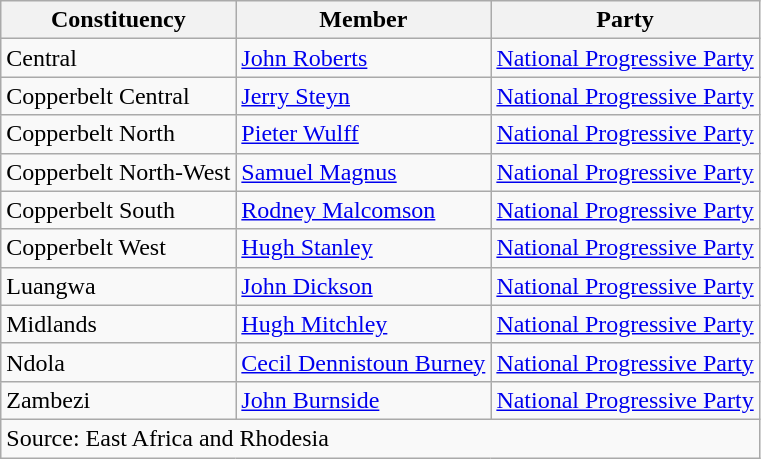<table class="wikitable sortable">
<tr>
<th>Constituency</th>
<th>Member</th>
<th>Party</th>
</tr>
<tr>
<td>Central</td>
<td><a href='#'>John Roberts</a></td>
<td><a href='#'>National Progressive Party</a></td>
</tr>
<tr>
<td>Copperbelt Central</td>
<td><a href='#'>Jerry Steyn</a></td>
<td><a href='#'>National Progressive Party</a></td>
</tr>
<tr>
<td>Copperbelt North</td>
<td><a href='#'>Pieter Wulff</a></td>
<td><a href='#'>National Progressive Party</a></td>
</tr>
<tr>
<td>Copperbelt North-West</td>
<td><a href='#'>Samuel Magnus</a></td>
<td><a href='#'>National Progressive Party</a></td>
</tr>
<tr>
<td>Copperbelt South</td>
<td><a href='#'>Rodney Malcomson</a></td>
<td><a href='#'>National Progressive Party</a></td>
</tr>
<tr>
<td>Copperbelt West</td>
<td><a href='#'>Hugh Stanley</a></td>
<td><a href='#'>National Progressive Party</a></td>
</tr>
<tr>
<td>Luangwa</td>
<td><a href='#'>John Dickson</a></td>
<td><a href='#'>National Progressive Party</a></td>
</tr>
<tr>
<td>Midlands</td>
<td><a href='#'>Hugh Mitchley</a></td>
<td><a href='#'>National Progressive Party</a></td>
</tr>
<tr>
<td>Ndola</td>
<td><a href='#'>Cecil Dennistoun Burney</a></td>
<td><a href='#'>National Progressive Party</a></td>
</tr>
<tr>
<td>Zambezi</td>
<td><a href='#'>John Burnside</a></td>
<td><a href='#'>National Progressive Party</a></td>
</tr>
<tr class=sortbottom>
<td colspan=3>Source: East Africa and Rhodesia</td>
</tr>
</table>
